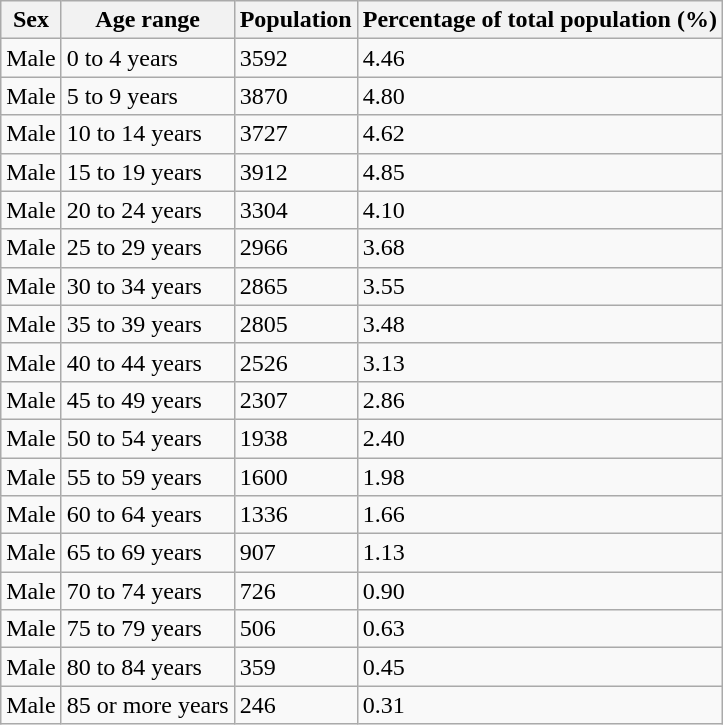<table class="wikitable sortable">
<tr>
<th>Sex</th>
<th>Age range</th>
<th>Population</th>
<th>Percentage of total population (%)</th>
</tr>
<tr>
<td>Male</td>
<td>0 to 4 years</td>
<td>3592</td>
<td>4.46</td>
</tr>
<tr>
<td>Male</td>
<td>5 to 9 years</td>
<td>3870</td>
<td>4.80</td>
</tr>
<tr>
<td>Male</td>
<td>10 to 14 years</td>
<td>3727</td>
<td>4.62</td>
</tr>
<tr>
<td>Male</td>
<td>15 to 19 years</td>
<td>3912</td>
<td>4.85</td>
</tr>
<tr>
<td>Male</td>
<td>20 to 24 years</td>
<td>3304</td>
<td>4.10</td>
</tr>
<tr>
<td>Male</td>
<td>25 to 29 years</td>
<td>2966</td>
<td>3.68</td>
</tr>
<tr>
<td>Male</td>
<td>30 to 34 years</td>
<td>2865</td>
<td>3.55</td>
</tr>
<tr>
<td>Male</td>
<td>35 to 39 years</td>
<td>2805</td>
<td>3.48</td>
</tr>
<tr>
<td>Male</td>
<td>40 to 44 years</td>
<td>2526</td>
<td>3.13</td>
</tr>
<tr>
<td>Male</td>
<td>45 to 49 years</td>
<td>2307</td>
<td>2.86</td>
</tr>
<tr>
<td>Male</td>
<td>50 to 54 years</td>
<td>1938</td>
<td>2.40</td>
</tr>
<tr>
<td>Male</td>
<td>55 to 59 years</td>
<td>1600</td>
<td>1.98</td>
</tr>
<tr>
<td>Male</td>
<td>60 to 64 years</td>
<td>1336</td>
<td>1.66</td>
</tr>
<tr>
<td>Male</td>
<td>65 to 69 years</td>
<td>907</td>
<td>1.13</td>
</tr>
<tr>
<td>Male</td>
<td>70 to 74 years</td>
<td>726</td>
<td>0.90</td>
</tr>
<tr>
<td>Male</td>
<td>75 to 79 years</td>
<td>506</td>
<td>0.63</td>
</tr>
<tr>
<td>Male</td>
<td>80 to 84 years</td>
<td>359</td>
<td>0.45</td>
</tr>
<tr>
<td>Male</td>
<td>85 or more years</td>
<td>246</td>
<td>0.31</td>
</tr>
</table>
